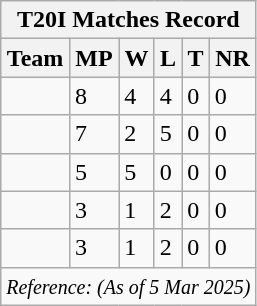<table class="wikitable sortable">
<tr>
<th colspan="6">T20I Matches Record</th>
</tr>
<tr>
<th>Team</th>
<th>MP</th>
<th>W</th>
<th>L</th>
<th>T</th>
<th>NR</th>
</tr>
<tr>
<td></td>
<td>8</td>
<td>4</td>
<td>4</td>
<td>0</td>
<td>0</td>
</tr>
<tr>
<td></td>
<td>7</td>
<td>2</td>
<td>5</td>
<td>0</td>
<td>0</td>
</tr>
<tr>
<td></td>
<td>5</td>
<td>5</td>
<td>0</td>
<td>0</td>
<td>0</td>
</tr>
<tr>
<td></td>
<td>3</td>
<td>1</td>
<td>2</td>
<td>0</td>
<td>0</td>
</tr>
<tr>
<td></td>
<td>3</td>
<td>1</td>
<td>2</td>
<td>0</td>
<td>0</td>
</tr>
<tr>
<td colspan="6"><em><small>Reference:  (As of 5 Mar 2025)</small></em></td>
</tr>
</table>
